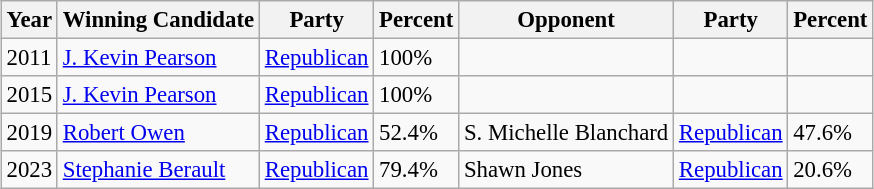<table class="wikitable" style="margin:0.5em auto; font-size:95%;">
<tr>
<th>Year</th>
<th>Winning Candidate</th>
<th>Party</th>
<th>Percent</th>
<th>Opponent</th>
<th>Party</th>
<th>Percent</th>
</tr>
<tr>
<td>2011</td>
<td><a href='#'>J. Kevin Pearson</a></td>
<td><a href='#'>Republican</a></td>
<td>100%</td>
<td></td>
<td></td>
<td></td>
</tr>
<tr>
<td>2015</td>
<td><a href='#'>J. Kevin Pearson</a></td>
<td><a href='#'>Republican</a></td>
<td>100%</td>
<td></td>
<td></td>
<td></td>
</tr>
<tr>
<td>2019</td>
<td><a href='#'>Robert Owen</a></td>
<td><a href='#'>Republican</a></td>
<td>52.4%</td>
<td>S. Michelle Blanchard</td>
<td><a href='#'>Republican</a></td>
<td>47.6%</td>
</tr>
<tr>
<td>2023</td>
<td><a href='#'>Stephanie Berault</a></td>
<td><a href='#'>Republican</a></td>
<td>79.4%</td>
<td>Shawn Jones</td>
<td><a href='#'>Republican</a></td>
<td>20.6%</td>
</tr>
</table>
